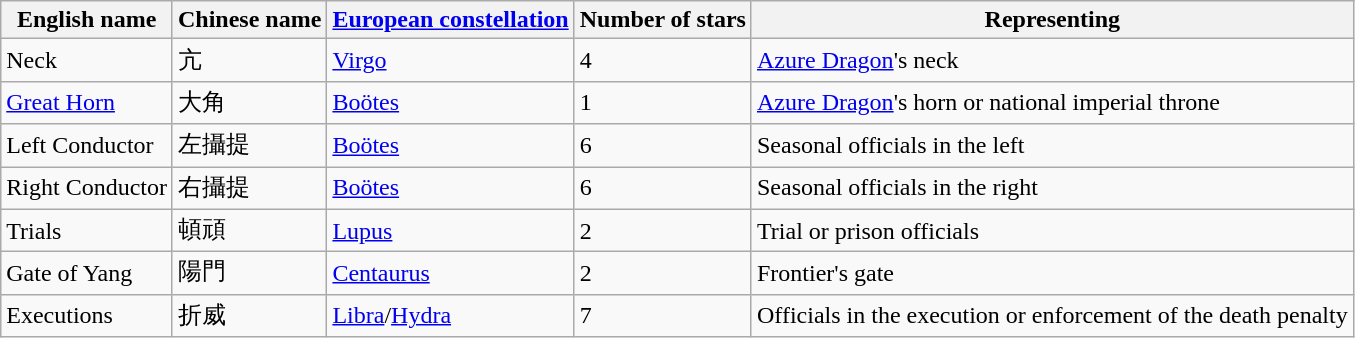<table class="wikitable">
<tr>
<th>English name</th>
<th>Chinese name</th>
<th><a href='#'>European constellation</a></th>
<th>Number of stars</th>
<th>Representing</th>
</tr>
<tr>
<td>Neck</td>
<td>亢</td>
<td><a href='#'>Virgo</a></td>
<td>4</td>
<td><a href='#'>Azure Dragon</a>'s neck</td>
</tr>
<tr>
<td><a href='#'>Great Horn</a></td>
<td>大角</td>
<td><a href='#'>Boötes</a></td>
<td>1</td>
<td><a href='#'>Azure Dragon</a>'s horn or national imperial throne</td>
</tr>
<tr>
<td>Left Conductor</td>
<td>左攝提</td>
<td><a href='#'>Boötes</a></td>
<td>6</td>
<td>Seasonal officials in the left</td>
</tr>
<tr>
<td>Right Conductor</td>
<td>右攝提</td>
<td><a href='#'>Boötes</a></td>
<td>6</td>
<td>Seasonal officials in the right</td>
</tr>
<tr>
<td>Trials</td>
<td>頓頑</td>
<td><a href='#'>Lupus</a></td>
<td>2</td>
<td>Trial or prison officials</td>
</tr>
<tr>
<td>Gate of Yang</td>
<td>陽門</td>
<td><a href='#'>Centaurus</a></td>
<td>2</td>
<td>Frontier's gate</td>
</tr>
<tr>
<td>Executions</td>
<td>折威</td>
<td><a href='#'>Libra</a>/<a href='#'>Hydra</a></td>
<td>7</td>
<td>Officials in the execution or enforcement of the death penalty</td>
</tr>
</table>
